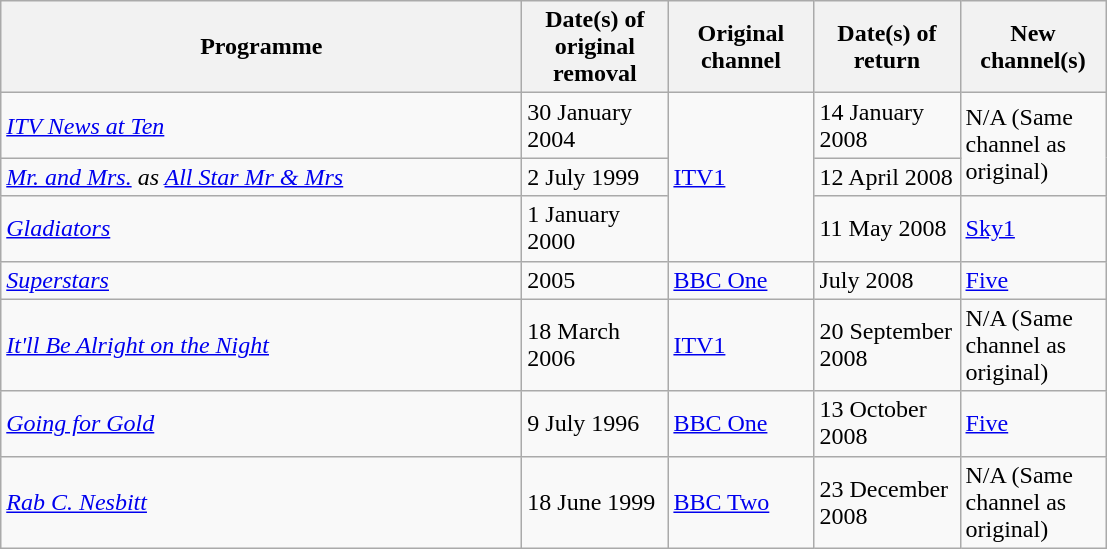<table class="wikitable">
<tr>
<th width=340>Programme</th>
<th width=90>Date(s) of original removal</th>
<th width=90>Original channel</th>
<th width=90>Date(s) of return</th>
<th width=90>New channel(s)</th>
</tr>
<tr>
<td><em><a href='#'>ITV News at Ten</a></em></td>
<td>30 January 2004</td>
<td rowspan="3"><a href='#'>ITV1</a></td>
<td>14 January 2008</td>
<td rowspan="2">N/A (Same channel as original)</td>
</tr>
<tr>
<td><em><a href='#'>Mr. and Mrs.</a> as <a href='#'>All Star Mr & Mrs</a></em></td>
<td>2 July 1999</td>
<td>12 April 2008</td>
</tr>
<tr>
<td><em><a href='#'>Gladiators</a></em></td>
<td>1 January 2000</td>
<td>11 May 2008</td>
<td><a href='#'>Sky1</a></td>
</tr>
<tr>
<td><em><a href='#'>Superstars</a></em></td>
<td>2005</td>
<td><a href='#'>BBC One</a></td>
<td>July 2008</td>
<td><a href='#'>Five</a></td>
</tr>
<tr>
<td><em><a href='#'>It'll Be Alright on the Night</a></em></td>
<td>18 March 2006</td>
<td><a href='#'>ITV1</a></td>
<td>20 September 2008</td>
<td>N/A (Same channel as original)</td>
</tr>
<tr>
<td><em><a href='#'>Going for Gold</a></em></td>
<td>9 July 1996</td>
<td><a href='#'>BBC One</a></td>
<td>13 October 2008</td>
<td><a href='#'>Five</a></td>
</tr>
<tr>
<td><em><a href='#'>Rab C. Nesbitt</a></em></td>
<td>18 June 1999</td>
<td><a href='#'>BBC Two</a></td>
<td>23 December 2008</td>
<td>N/A (Same channel as original)</td>
</tr>
</table>
